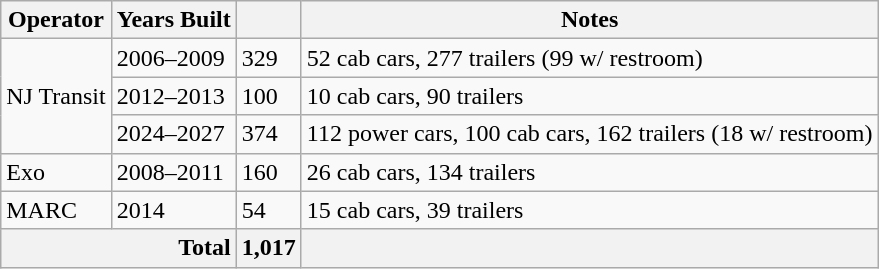<table class="wikitable">
<tr>
<th>Operator</th>
<th>Years Built</th>
<th></th>
<th>Notes</th>
</tr>
<tr>
<td rowspan=3>NJ Transit</td>
<td>2006–2009</td>
<td>329</td>
<td>52 cab cars, 277 trailers (99 w/ restroom)</td>
</tr>
<tr>
<td>2012–2013</td>
<td>100</td>
<td>10 cab cars, 90 trailers</td>
</tr>
<tr>
<td>2024–2027</td>
<td>374</td>
<td>112 power cars, 100 cab cars, 162 trailers (18 w/ restroom)</td>
</tr>
<tr>
<td>Exo</td>
<td>2008–2011</td>
<td>160</td>
<td>26 cab cars, 134 trailers</td>
</tr>
<tr>
<td>MARC</td>
<td>2014</td>
<td>54</td>
<td>15 cab cars, 39 trailers</td>
</tr>
<tr>
<th style="text-align:right" colspan=2>Total</th>
<th>1,017</th>
<th></th>
</tr>
</table>
